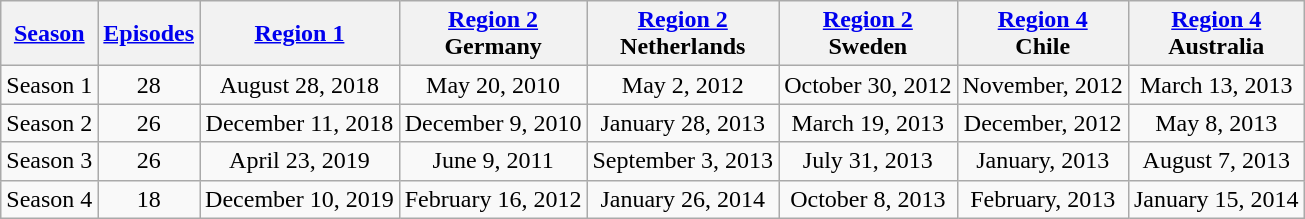<table class="wikitable">
<tr>
<th><a href='#'>Season</a></th>
<th><a href='#'>Episodes</a></th>
<th><a href='#'>Region 1</a></th>
<th><a href='#'>Region 2</a><br>Germany</th>
<th><a href='#'>Region 2</a><br>Netherlands</th>
<th><a href='#'>Region 2</a><br>Sweden</th>
<th><a href='#'>Region 4</a><br>Chile</th>
<th><a href='#'>Region 4</a><br>Australia</th>
</tr>
<tr>
<td>Season 1</td>
<td align="center">28</td>
<td align="center">August 28, 2018</td>
<td align="center">May 20, 2010</td>
<td align="center">May 2, 2012</td>
<td align="center">October 30, 2012</td>
<td align="center">November, 2012</td>
<td align="center">March 13, 2013</td>
</tr>
<tr>
<td>Season 2</td>
<td align="center">26</td>
<td align="center">December 11, 2018</td>
<td align="center">December 9, 2010</td>
<td align="center">January 28, 2013</td>
<td align="center">March 19, 2013</td>
<td align="center">December, 2012</td>
<td align="center">May 8, 2013</td>
</tr>
<tr>
<td>Season 3</td>
<td align="center">26</td>
<td align="center">April 23, 2019</td>
<td align="center">June 9, 2011</td>
<td align="center">September 3, 2013</td>
<td align="center">July 31, 2013</td>
<td align="center">January, 2013</td>
<td align="center">August 7, 2013</td>
</tr>
<tr>
<td>Season 4</td>
<td align="center">18</td>
<td align="center">December 10, 2019</td>
<td align="center">February 16, 2012</td>
<td align="center">January 26, 2014</td>
<td align="center">October 8, 2013</td>
<td align="center">February, 2013</td>
<td align="center">January 15, 2014</td>
</tr>
</table>
